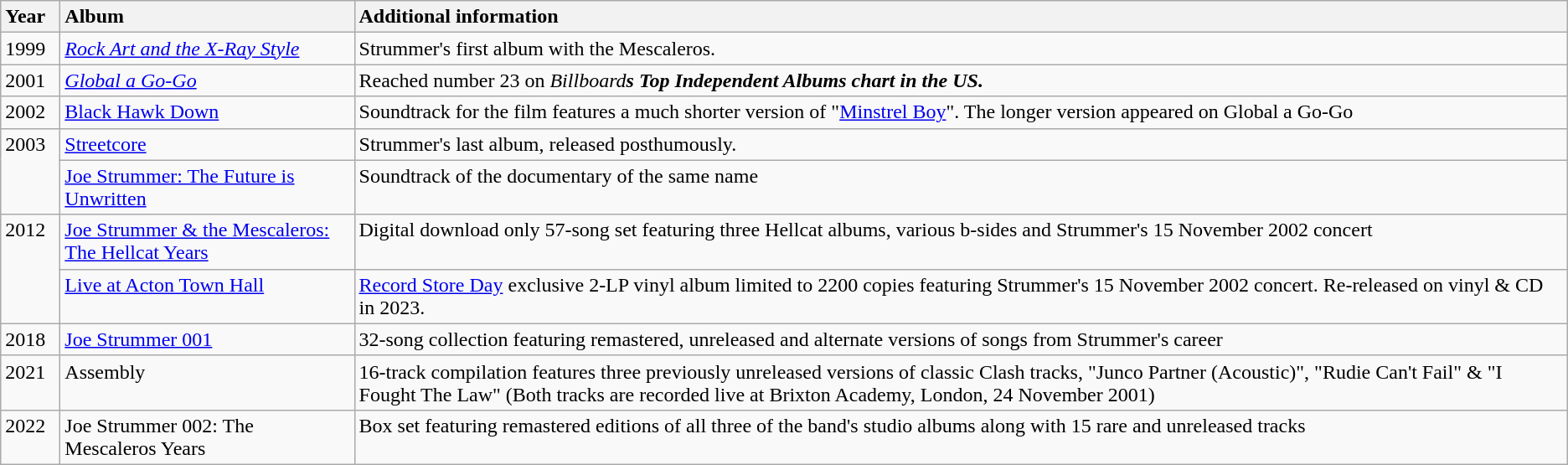<table class="wikitable">
<tr>
<th style="vertical-align:top; text-align:left; width:40px;">Year</th>
<th style="text-align:left; vertical-align:top;">Album</th>
<th style="text-align:left; vertical-align:top;">Additional information</th>
</tr>
<tr style="text-align:left; vertical-align:top;">
<td>1999</td>
<td><em><a href='#'>Rock Art and the X-Ray Style</a></em></td>
<td>Strummer's first album with the Mescaleros.</td>
</tr>
<tr style="text-align:left; vertical-align:top;">
<td>2001</td>
<td><em><a href='#'>Global a Go-Go</a></em></td>
<td>Reached number 23 on <em>Billboard<strong>s Top Independent Albums chart in the US.</td>
</tr>
<tr style="text-align:left; vertical-align:top;">
<td>2002</td>
<td></em><a href='#'>Black Hawk Down</a><em></td>
<td>Soundtrack for the film features a much shorter version of "<a href='#'>Minstrel Boy</a>". The longer version appeared on </em>Global a Go-Go<em></td>
</tr>
<tr style="text-align:left; vertical-align:top;">
<td rowspan="2">2003</td>
<td></em><a href='#'>Streetcore</a><em></td>
<td>Strummer's last album, released posthumously.</td>
</tr>
<tr style="text-align:left; vertical-align:top;">
<td></em><a href='#'>Joe Strummer: The Future is Unwritten</a><em></td>
<td>Soundtrack of the documentary of the same name</td>
</tr>
<tr style="text-align:left; vertical-align:top;">
<td rowspan="2">2012</td>
<td></em><a href='#'>Joe Strummer & the Mescaleros: The Hellcat Years</a><em></td>
<td>Digital download only 57-song set featuring three Hellcat albums, various b-sides and Strummer's 15 November 2002 concert</td>
</tr>
<tr style="text-align:left; vertical-align:top;">
<td></em><a href='#'>Live at Acton Town Hall</a><em></td>
<td><a href='#'>Record Store Day</a> exclusive 2-LP vinyl album limited to 2200 copies featuring Strummer's 15 November 2002 concert. Re-released on vinyl & CD in 2023.</td>
</tr>
<tr style="text-align:left; vertical-align:top;">
<td>2018</td>
<td></em><a href='#'>Joe Strummer 001</a><em></td>
<td>32-song collection featuring remastered, unreleased and alternate versions of songs from Strummer's career</td>
</tr>
<tr style="text-align:left; vertical-align:top;">
<td>2021</td>
<td></em>Assembly<em></td>
<td>16-track compilation features three previously unreleased versions of classic Clash tracks, "Junco Partner (Acoustic)", "Rudie Can't Fail" & "I Fought The Law" (Both tracks are recorded live at Brixton Academy, London, 24 November 2001)</td>
</tr>
<tr style="text-align:left; vertical-align:top;">
<td>2022</td>
<td></em>Joe Strummer 002: The Mescaleros Years<em></td>
<td>Box set featuring remastered editions of all three of the band's studio albums along with 15 rare and unreleased tracks</td>
</tr>
</table>
